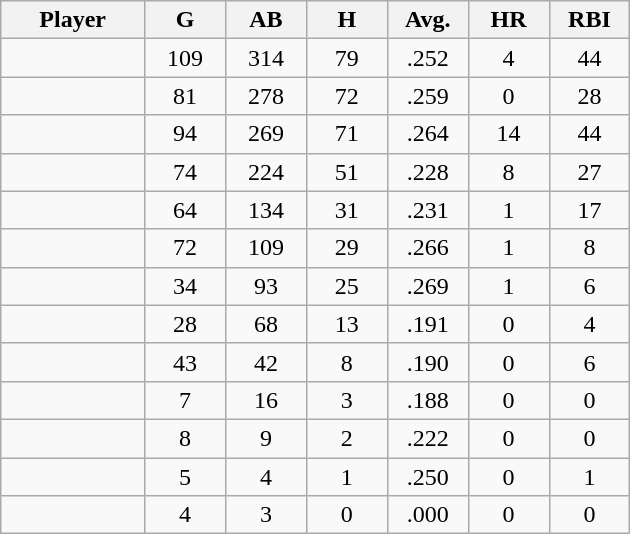<table class="wikitable sortable">
<tr>
<th bgcolor="#DDDDFF" width="16%">Player</th>
<th bgcolor="#DDDDFF" width="9%">G</th>
<th bgcolor="#DDDDFF" width="9%">AB</th>
<th bgcolor="#DDDDFF" width="9%">H</th>
<th bgcolor="#DDDDFF" width="9%">Avg.</th>
<th bgcolor="#DDDDFF" width="9%">HR</th>
<th bgcolor="#DDDDFF" width="9%">RBI</th>
</tr>
<tr align="center">
<td></td>
<td>109</td>
<td>314</td>
<td>79</td>
<td>.252</td>
<td>4</td>
<td>44</td>
</tr>
<tr align="center">
<td></td>
<td>81</td>
<td>278</td>
<td>72</td>
<td>.259</td>
<td>0</td>
<td>28</td>
</tr>
<tr align="center">
<td></td>
<td>94</td>
<td>269</td>
<td>71</td>
<td>.264</td>
<td>14</td>
<td>44</td>
</tr>
<tr align="center">
<td></td>
<td>74</td>
<td>224</td>
<td>51</td>
<td>.228</td>
<td>8</td>
<td>27</td>
</tr>
<tr align="center">
<td></td>
<td>64</td>
<td>134</td>
<td>31</td>
<td>.231</td>
<td>1</td>
<td>17</td>
</tr>
<tr align="center">
<td></td>
<td>72</td>
<td>109</td>
<td>29</td>
<td>.266</td>
<td>1</td>
<td>8</td>
</tr>
<tr align="center">
<td></td>
<td>34</td>
<td>93</td>
<td>25</td>
<td>.269</td>
<td>1</td>
<td>6</td>
</tr>
<tr align="center">
<td></td>
<td>28</td>
<td>68</td>
<td>13</td>
<td>.191</td>
<td>0</td>
<td>4</td>
</tr>
<tr align="center">
<td></td>
<td>43</td>
<td>42</td>
<td>8</td>
<td>.190</td>
<td>0</td>
<td>6</td>
</tr>
<tr align="center">
<td></td>
<td>7</td>
<td>16</td>
<td>3</td>
<td>.188</td>
<td>0</td>
<td>0</td>
</tr>
<tr align="center">
<td></td>
<td>8</td>
<td>9</td>
<td>2</td>
<td>.222</td>
<td>0</td>
<td>0</td>
</tr>
<tr align="center">
<td></td>
<td>5</td>
<td>4</td>
<td>1</td>
<td>.250</td>
<td>0</td>
<td>1</td>
</tr>
<tr align="center">
<td></td>
<td>4</td>
<td>3</td>
<td>0</td>
<td>.000</td>
<td>0</td>
<td>0</td>
</tr>
</table>
